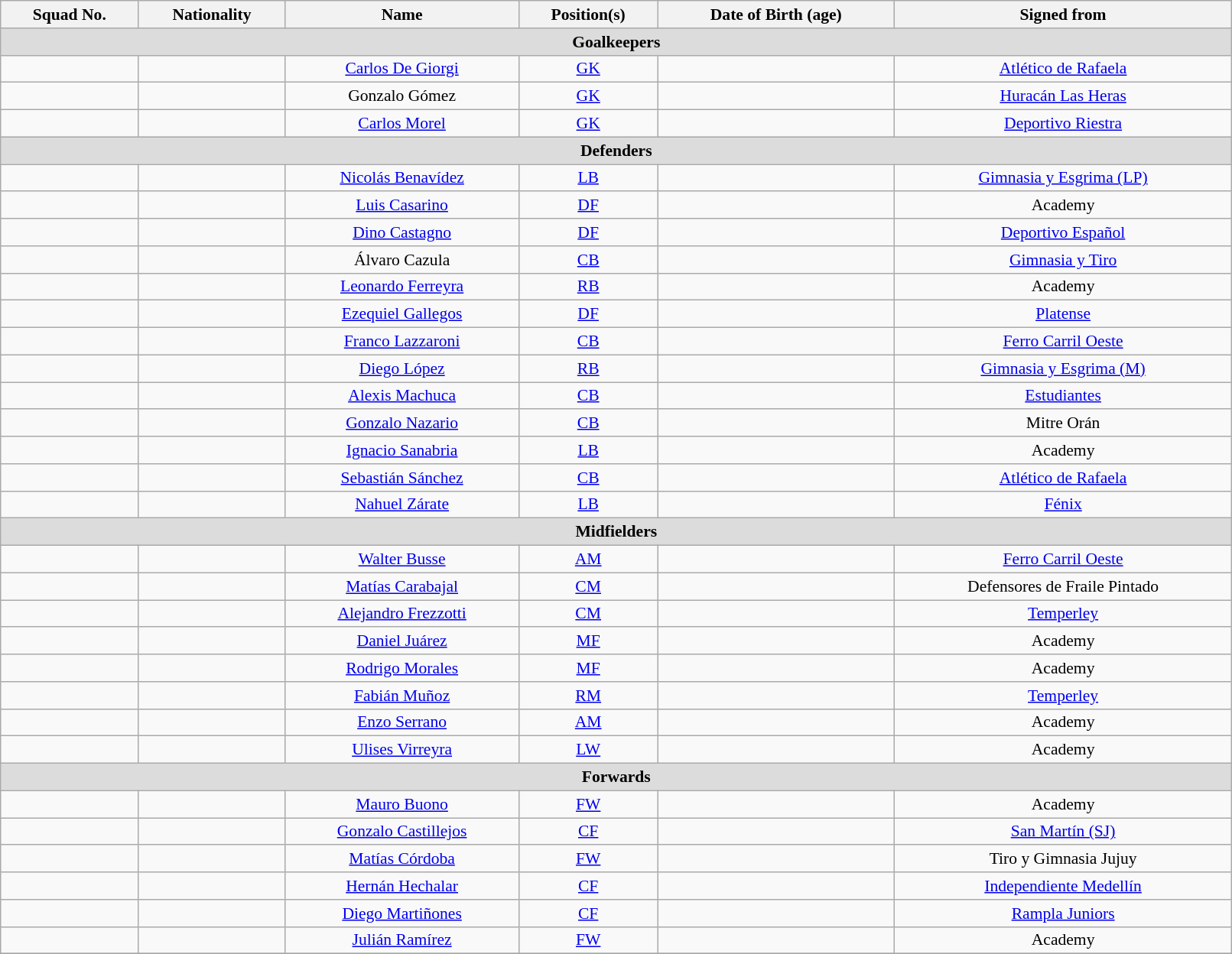<table class="wikitable sortable" style="text-align:center; font-size:90%; width:85%;">
<tr>
<th style="background:#; color:; text-align:center;">Squad No.</th>
<th style="background:#; color:; text-align:center;">Nationality</th>
<th style="background:#; color:; text-align:center;">Name</th>
<th style="background:#; color:; text-align:center;">Position(s)</th>
<th style="background:#; color:; text-align:center;">Date of Birth (age)</th>
<th style="background:#; color:; text-align:center;">Signed from</th>
</tr>
<tr>
<th colspan="6" style="background:#dcdcdc; text-align:center;">Goalkeepers</th>
</tr>
<tr>
<td></td>
<td></td>
<td><a href='#'>Carlos De Giorgi</a></td>
<td><a href='#'>GK</a></td>
<td></td>
<td> <a href='#'>Atlético de Rafaela</a></td>
</tr>
<tr>
<td></td>
<td></td>
<td>Gonzalo Gómez</td>
<td><a href='#'>GK</a></td>
<td></td>
<td> <a href='#'>Huracán Las Heras</a></td>
</tr>
<tr>
<td></td>
<td></td>
<td><a href='#'>Carlos Morel</a></td>
<td><a href='#'>GK</a></td>
<td></td>
<td> <a href='#'>Deportivo Riestra</a></td>
</tr>
<tr>
<th colspan="7" style="background:#dcdcdc; text-align:center;">Defenders</th>
</tr>
<tr>
<td></td>
<td></td>
<td><a href='#'>Nicolás Benavídez</a></td>
<td><a href='#'>LB</a></td>
<td></td>
<td> <a href='#'>Gimnasia y Esgrima (LP)</a></td>
</tr>
<tr>
<td></td>
<td></td>
<td><a href='#'>Luis Casarino</a></td>
<td><a href='#'>DF</a></td>
<td></td>
<td>Academy</td>
</tr>
<tr>
<td></td>
<td></td>
<td><a href='#'>Dino Castagno</a></td>
<td><a href='#'>DF</a></td>
<td></td>
<td> <a href='#'>Deportivo Español</a></td>
</tr>
<tr>
<td></td>
<td></td>
<td>Álvaro Cazula</td>
<td><a href='#'>CB</a></td>
<td></td>
<td> <a href='#'>Gimnasia y Tiro</a></td>
</tr>
<tr>
<td></td>
<td></td>
<td><a href='#'>Leonardo Ferreyra</a></td>
<td><a href='#'>RB</a></td>
<td></td>
<td>Academy</td>
</tr>
<tr>
<td></td>
<td></td>
<td><a href='#'>Ezequiel Gallegos</a></td>
<td><a href='#'>DF</a></td>
<td></td>
<td> <a href='#'>Platense</a></td>
</tr>
<tr>
<td></td>
<td></td>
<td><a href='#'>Franco Lazzaroni</a></td>
<td><a href='#'>CB</a></td>
<td></td>
<td> <a href='#'>Ferro Carril Oeste</a></td>
</tr>
<tr>
<td></td>
<td></td>
<td><a href='#'>Diego López</a></td>
<td><a href='#'>RB</a></td>
<td></td>
<td> <a href='#'>Gimnasia y Esgrima (M)</a></td>
</tr>
<tr>
<td></td>
<td></td>
<td><a href='#'>Alexis Machuca</a></td>
<td><a href='#'>CB</a></td>
<td></td>
<td> <a href='#'>Estudiantes</a></td>
</tr>
<tr>
<td></td>
<td></td>
<td><a href='#'>Gonzalo Nazario</a></td>
<td><a href='#'>CB</a></td>
<td></td>
<td> Mitre Orán</td>
</tr>
<tr>
<td></td>
<td></td>
<td><a href='#'>Ignacio Sanabria</a></td>
<td><a href='#'>LB</a></td>
<td></td>
<td>Academy</td>
</tr>
<tr>
<td></td>
<td></td>
<td><a href='#'>Sebastián Sánchez</a></td>
<td><a href='#'>CB</a></td>
<td></td>
<td> <a href='#'>Atlético de Rafaela</a></td>
</tr>
<tr>
<td></td>
<td></td>
<td><a href='#'>Nahuel Zárate</a></td>
<td><a href='#'>LB</a></td>
<td></td>
<td> <a href='#'>Fénix</a></td>
</tr>
<tr>
<th colspan="7" style="background:#dcdcdc; text-align:center;">Midfielders</th>
</tr>
<tr>
<td></td>
<td></td>
<td><a href='#'>Walter Busse</a></td>
<td><a href='#'>AM</a></td>
<td></td>
<td> <a href='#'>Ferro Carril Oeste</a></td>
</tr>
<tr>
<td></td>
<td></td>
<td><a href='#'>Matías Carabajal</a></td>
<td><a href='#'>CM</a></td>
<td></td>
<td> Defensores de Fraile Pintado</td>
</tr>
<tr>
<td></td>
<td></td>
<td><a href='#'>Alejandro Frezzotti</a></td>
<td><a href='#'>CM</a></td>
<td></td>
<td> <a href='#'>Temperley</a></td>
</tr>
<tr>
<td></td>
<td></td>
<td><a href='#'>Daniel Juárez</a></td>
<td><a href='#'>MF</a></td>
<td></td>
<td>Academy</td>
</tr>
<tr>
<td></td>
<td></td>
<td><a href='#'>Rodrigo Morales</a></td>
<td><a href='#'>MF</a></td>
<td></td>
<td>Academy</td>
</tr>
<tr>
<td></td>
<td></td>
<td><a href='#'>Fabián Muñoz</a></td>
<td><a href='#'>RM</a></td>
<td></td>
<td> <a href='#'>Temperley</a></td>
</tr>
<tr>
<td></td>
<td></td>
<td><a href='#'>Enzo Serrano</a></td>
<td><a href='#'>AM</a></td>
<td></td>
<td>Academy</td>
</tr>
<tr>
<td></td>
<td></td>
<td><a href='#'>Ulises Virreyra</a></td>
<td><a href='#'>LW</a></td>
<td></td>
<td>Academy</td>
</tr>
<tr>
<th colspan="7" style="background:#dcdcdc; text-align:center;">Forwards</th>
</tr>
<tr>
<td></td>
<td></td>
<td><a href='#'>Mauro Buono</a></td>
<td><a href='#'>FW</a></td>
<td></td>
<td>Academy</td>
</tr>
<tr>
<td></td>
<td></td>
<td><a href='#'>Gonzalo Castillejos</a></td>
<td><a href='#'>CF</a></td>
<td></td>
<td> <a href='#'>San Martín (SJ)</a></td>
</tr>
<tr>
<td></td>
<td></td>
<td><a href='#'>Matías Córdoba</a></td>
<td><a href='#'>FW</a></td>
<td></td>
<td> Tiro y Gimnasia Jujuy</td>
</tr>
<tr>
<td></td>
<td></td>
<td><a href='#'>Hernán Hechalar</a></td>
<td><a href='#'>CF</a></td>
<td></td>
<td> <a href='#'>Independiente Medellín</a></td>
</tr>
<tr>
<td></td>
<td></td>
<td><a href='#'>Diego Martiñones</a></td>
<td><a href='#'>CF</a></td>
<td></td>
<td> <a href='#'>Rampla Juniors</a></td>
</tr>
<tr>
<td></td>
<td></td>
<td><a href='#'>Julián Ramírez</a></td>
<td><a href='#'>FW</a></td>
<td></td>
<td>Academy</td>
</tr>
<tr>
</tr>
</table>
